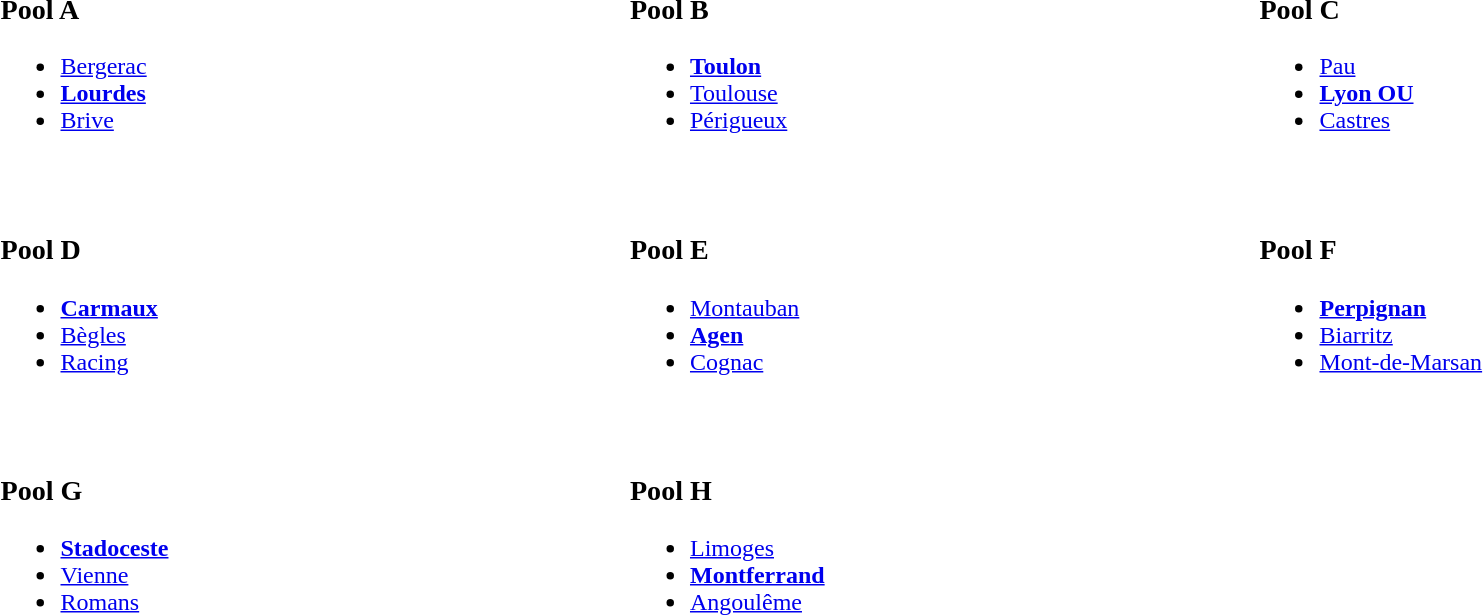<table width="100%" align="center" border="0" cellpadding="4" cellspacing="5">
<tr valign="top" align="left">
<td width="33%"><br><h3>Pool A</h3><ul><li><a href='#'>Bergerac</a></li><li><strong><a href='#'>Lourdes</a></strong></li><li><a href='#'>Brive</a></li></ul></td>
<td width="33%"><br><h3>Pool B</h3><ul><li><strong><a href='#'>Toulon</a></strong></li><li><a href='#'>Toulouse</a></li><li><a href='#'>Périgueux</a></li></ul></td>
<td width="33%"><br><h3>Pool C</h3><ul><li><a href='#'>Pau</a></li><li><strong><a href='#'>Lyon OU</a></strong></li><li><a href='#'>Castres</a></li></ul></td>
</tr>
<tr valign="top" align="left">
<td width="33%"><br><h3>Pool D</h3><ul><li><strong><a href='#'>Carmaux</a></strong></li><li><a href='#'>Bègles</a></li><li><a href='#'>Racing</a></li></ul></td>
<td width="33%"><br><h3>Pool E</h3><ul><li><a href='#'>Montauban</a></li><li><strong><a href='#'>Agen</a></strong></li><li><a href='#'>Cognac</a></li></ul></td>
<td width="33%"><br><h3>Pool F</h3><ul><li><strong><a href='#'>Perpignan</a></strong></li><li><a href='#'>Biarritz</a></li><li><a href='#'>Mont-de-Marsan</a></li></ul></td>
</tr>
<tr valign="top" align="left">
<td width="33%"><br><h3>Pool G</h3><ul><li><strong><a href='#'>Stadoceste</a></strong></li><li><a href='#'>Vienne</a></li><li><a href='#'>Romans</a></li></ul></td>
<td width="33%"><br><h3>Pool H</h3><ul><li><a href='#'>Limoges</a></li><li><strong><a href='#'>Montferrand</a></strong></li><li><a href='#'>Angoulême</a></li></ul></td>
<td width="33%"></td>
</tr>
</table>
